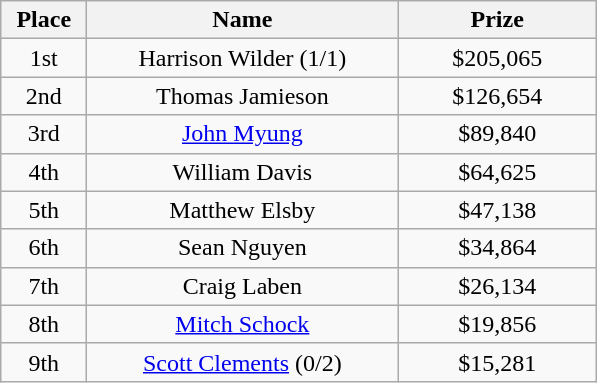<table class="wikitable">
<tr>
<th width="50">Place</th>
<th width="200">Name</th>
<th width="125">Prize</th>
</tr>
<tr>
<td align = "center">1st</td>
<td align = "center">Harrison Wilder (1/1)</td>
<td align = "center">$205,065</td>
</tr>
<tr>
<td align = "center">2nd</td>
<td align = "center">Thomas Jamieson</td>
<td align = "center">$126,654</td>
</tr>
<tr>
<td align = "center">3rd</td>
<td align = "center"><a href='#'>John Myung</a></td>
<td align = "center">$89,840</td>
</tr>
<tr>
<td align = "center">4th</td>
<td align = "center">William Davis</td>
<td align = "center">$64,625</td>
</tr>
<tr>
<td align = "center">5th</td>
<td align = "center">Matthew Elsby</td>
<td align = "center">$47,138</td>
</tr>
<tr>
<td align = "center">6th</td>
<td align = "center">Sean Nguyen</td>
<td align = "center">$34,864</td>
</tr>
<tr>
<td align = "center">7th</td>
<td align = "center">Craig Laben</td>
<td align = "center">$26,134</td>
</tr>
<tr>
<td align = "center">8th</td>
<td align = "center"><a href='#'>Mitch Schock</a></td>
<td align = "center">$19,856</td>
</tr>
<tr>
<td align = "center">9th</td>
<td align = "center"><a href='#'>Scott Clements</a> (0/2)</td>
<td align = "center">$15,281</td>
</tr>
</table>
